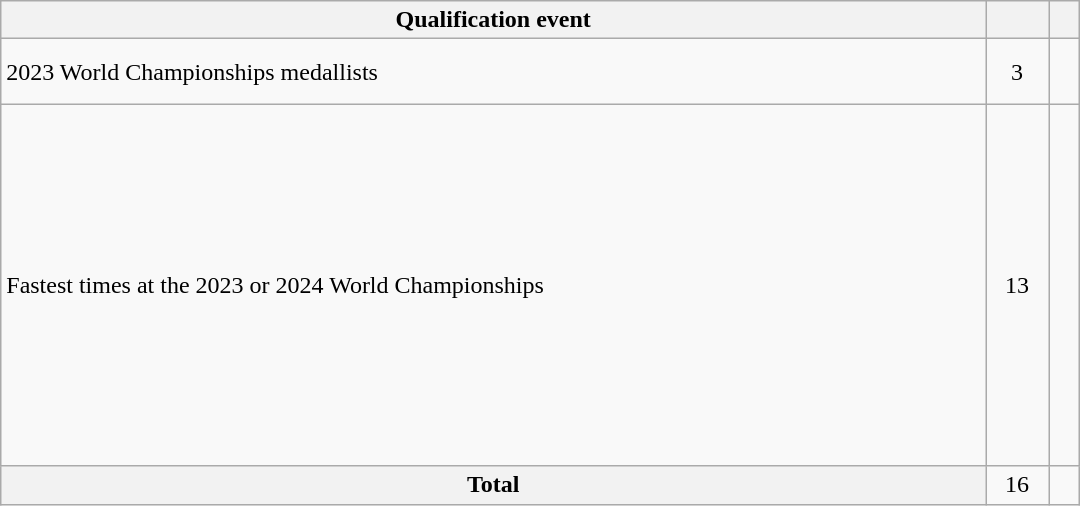<table class=wikitable style="text-align:left" width=720>
<tr>
<th scope="col">Qualification event</th>
<th scope="col"></th>
<th scope="col"></th>
</tr>
<tr>
<td>2023 World Championships medallists</td>
<td align=center>3</td>
<td><br><br></td>
</tr>
<tr>
<td>Fastest times at the 2023 or 2024 World Championships</td>
<td align=center>13</td>
<td> <br> <br> <br> <br> <br> <br> <br> <br> <br> <br> <br> <br> </td>
</tr>
<tr>
<th scope="row">Total</th>
<td align=center>16</td>
</tr>
</table>
